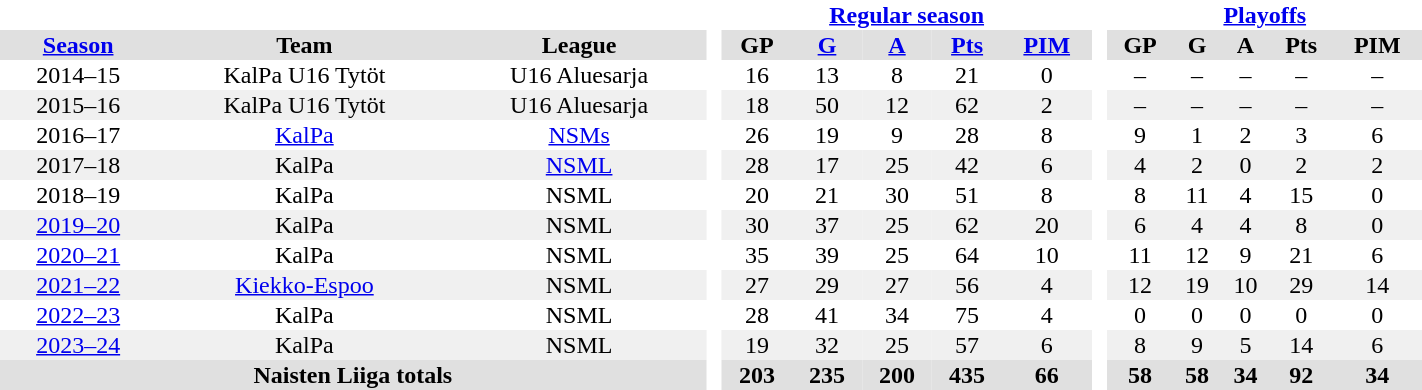<table border="0" cellpadding="1" cellspacing="0" width="75%" style="text-align:center">
<tr>
<th colspan="3" bgcolor="#ffffff"> </th>
<th rowspan="94" bgcolor="#ffffff"> </th>
<th colspan="5"><a href='#'>Regular season</a></th>
<th rowspan="94" bgcolor="#ffffff"> </th>
<th colspan="5"><a href='#'>Playoffs</a></th>
</tr>
<tr bgcolor="#e0e0e0">
<th><a href='#'>Season</a></th>
<th>Team</th>
<th>League</th>
<th>GP</th>
<th><a href='#'>G</a></th>
<th><a href='#'>A</a></th>
<th><a href='#'>Pts</a></th>
<th><a href='#'>PIM</a></th>
<th>GP</th>
<th>G</th>
<th>A</th>
<th>Pts</th>
<th>PIM</th>
</tr>
<tr>
<td>2014–15</td>
<td>KalPa U16 Tytöt</td>
<td>U16 Aluesarja</td>
<td>16</td>
<td>13</td>
<td>8</td>
<td>21</td>
<td>0</td>
<td>–</td>
<td>–</td>
<td>–</td>
<td>–</td>
<td>–</td>
</tr>
<tr bgcolor="#f0f0f0">
<td>2015–16</td>
<td>KalPa U16 Tytöt</td>
<td>U16 Aluesarja</td>
<td>18</td>
<td>50</td>
<td>12</td>
<td>62</td>
<td>2</td>
<td>–</td>
<td>–</td>
<td>–</td>
<td>–</td>
<td>–</td>
</tr>
<tr>
<td>2016–17</td>
<td><a href='#'>KalPa</a></td>
<td><a href='#'>NSMs</a></td>
<td>26</td>
<td>19</td>
<td>9</td>
<td>28</td>
<td>8</td>
<td>9</td>
<td>1</td>
<td>2</td>
<td>3</td>
<td>6</td>
</tr>
<tr bgcolor="#f0f0f0">
<td>2017–18</td>
<td>KalPa</td>
<td><a href='#'>NSML</a></td>
<td>28</td>
<td>17</td>
<td>25</td>
<td>42</td>
<td>6</td>
<td>4</td>
<td>2</td>
<td>0</td>
<td>2</td>
<td>2</td>
</tr>
<tr>
<td>2018–19</td>
<td>KalPa</td>
<td>NSML</td>
<td>20</td>
<td>21</td>
<td>30</td>
<td>51</td>
<td>8</td>
<td>8</td>
<td>11</td>
<td>4</td>
<td>15</td>
<td>0</td>
</tr>
<tr bgcolor="#f0f0f0">
<td><a href='#'>2019–20</a></td>
<td>KalPa</td>
<td>NSML</td>
<td>30</td>
<td>37</td>
<td>25</td>
<td>62</td>
<td>20</td>
<td>6</td>
<td>4</td>
<td>4</td>
<td>8</td>
<td>0</td>
</tr>
<tr>
<td><a href='#'>2020–21</a></td>
<td>KalPa</td>
<td>NSML</td>
<td>35</td>
<td>39</td>
<td>25</td>
<td>64</td>
<td>10</td>
<td>11</td>
<td>12</td>
<td>9</td>
<td>21</td>
<td>6</td>
</tr>
<tr bgcolor="#f0f0f0">
<td><a href='#'>2021–22</a></td>
<td><a href='#'>Kiekko-Espoo</a></td>
<td>NSML</td>
<td>27</td>
<td>29</td>
<td>27</td>
<td>56</td>
<td>4</td>
<td>12</td>
<td>19</td>
<td>10</td>
<td>29</td>
<td>14</td>
</tr>
<tr>
<td><a href='#'>2022–23</a></td>
<td>KalPa</td>
<td>NSML</td>
<td>28</td>
<td>41</td>
<td>34</td>
<td>75</td>
<td>4</td>
<td>0</td>
<td>0</td>
<td>0</td>
<td>0</td>
<td>0</td>
</tr>
<tr bgcolor="#f0f0f0">
<td><a href='#'>2023–24</a></td>
<td>KalPa</td>
<td>NSML</td>
<td>19</td>
<td>32</td>
<td>25</td>
<td>57</td>
<td>6</td>
<td>8</td>
<td>9</td>
<td>5</td>
<td>14</td>
<td>6</td>
</tr>
<tr bgcolor="#e0e0e0">
<th colspan="3">Naisten Liiga totals</th>
<th>203</th>
<th>235</th>
<th>200</th>
<th>435</th>
<th>66</th>
<th>58</th>
<th>58</th>
<th>34</th>
<th>92</th>
<th>34</th>
</tr>
</table>
